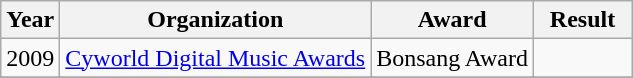<table class="wikitable plainrowheaders">
<tr>
<th scope="col">Year</th>
<th scope="col">Organization</th>
<th scope="col">Award</th>
<th scope="col" width="58">Result</th>
</tr>
<tr>
<td>2009</td>
<td><a href='#'>Cyworld Digital Music Awards</a></td>
<td>Bonsang Award</td>
<td></td>
</tr>
<tr>
</tr>
</table>
